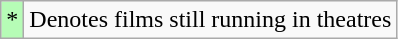<table class="wikitable">
<tr>
<td style="background:#b6fcb6;">*</td>
<td>Denotes films still running in theatres</td>
</tr>
</table>
